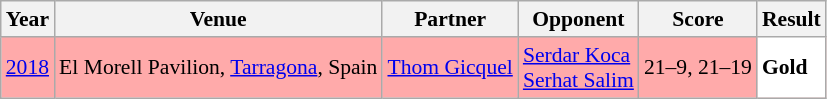<table class="sortable wikitable" style="font-size: 90%;">
<tr>
<th>Year</th>
<th>Venue</th>
<th>Partner</th>
<th>Opponent</th>
<th>Score</th>
<th>Result</th>
</tr>
<tr style="background:#FFAAAA">
<td align="center"><a href='#'>2018</a></td>
<td align="left">El Morell Pavilion, <a href='#'>Tarragona</a>, Spain</td>
<td align="left"> <a href='#'>Thom Gicquel</a></td>
<td align="left"> <a href='#'>Serdar Koca</a><br> <a href='#'>Serhat Salim</a></td>
<td align="left">21–9, 21–19</td>
<td style="text-align:left; background:white"> <strong>Gold</strong></td>
</tr>
</table>
